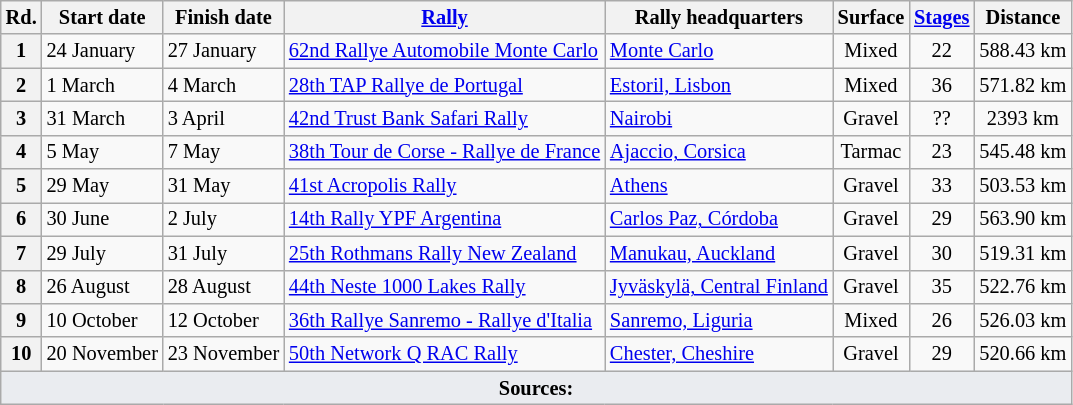<table class="wikitable" style="font-size: 85%;">
<tr>
<th>Rd.</th>
<th>Start date</th>
<th>Finish date</th>
<th><a href='#'>Rally</a></th>
<th>Rally headquarters</th>
<th>Surface</th>
<th><a href='#'>Stages</a></th>
<th>Distance</th>
</tr>
<tr>
<th>1</th>
<td>24 January</td>
<td>27 January</td>
<td> <a href='#'>62nd Rallye Automobile Monte Carlo</a></td>
<td><a href='#'>Monte Carlo</a></td>
<td align=center>Mixed</td>
<td align=center>22</td>
<td align=center>588.43 km</td>
</tr>
<tr>
<th>2</th>
<td>1 March</td>
<td>4 March</td>
<td> <a href='#'>28th TAP Rallye de Portugal</a></td>
<td><a href='#'>Estoril, Lisbon</a></td>
<td align=center>Mixed</td>
<td align=center>36</td>
<td align=center>571.82 km</td>
</tr>
<tr>
<th>3</th>
<td>31 March</td>
<td>3 April</td>
<td> <a href='#'>42nd Trust Bank Safari Rally</a></td>
<td><a href='#'>Nairobi</a></td>
<td align=center>Gravel</td>
<td align=center>??</td>
<td align=center>2393 km</td>
</tr>
<tr>
<th>4</th>
<td>5 May</td>
<td>7 May</td>
<td> <a href='#'>38th Tour de Corse - Rallye de France</a></td>
<td><a href='#'>Ajaccio, Corsica</a></td>
<td align=center>Tarmac</td>
<td align=center>23</td>
<td align=center>545.48 km</td>
</tr>
<tr>
<th>5</th>
<td>29 May</td>
<td>31 May</td>
<td> <a href='#'>41st Acropolis Rally</a></td>
<td><a href='#'>Athens</a></td>
<td align=center>Gravel</td>
<td align=center>33</td>
<td align=center>503.53 km</td>
</tr>
<tr>
<th>6</th>
<td>30 June</td>
<td>2 July</td>
<td> <a href='#'>14th Rally YPF Argentina</a></td>
<td><a href='#'>Carlos Paz, Córdoba</a></td>
<td align=center>Gravel</td>
<td align=center>29</td>
<td align=center>563.90 km</td>
</tr>
<tr>
<th>7</th>
<td>29 July</td>
<td>31 July</td>
<td> <a href='#'>25th Rothmans Rally New Zealand</a></td>
<td><a href='#'>Manukau, Auckland</a></td>
<td align=center>Gravel</td>
<td align=center>30</td>
<td align=center>519.31 km</td>
</tr>
<tr>
<th>8</th>
<td>26 August</td>
<td>28 August</td>
<td> <a href='#'>44th Neste 1000 Lakes Rally</a></td>
<td><a href='#'>Jyväskylä, Central Finland</a></td>
<td align=center>Gravel</td>
<td align=center>35</td>
<td align=center>522.76 km</td>
</tr>
<tr>
<th>9</th>
<td>10 October</td>
<td>12 October</td>
<td> <a href='#'>36th Rallye Sanremo - Rallye d'Italia</a></td>
<td><a href='#'>Sanremo, Liguria</a></td>
<td align=center>Mixed</td>
<td align=center>26</td>
<td align=center>526.03 km</td>
</tr>
<tr>
<th>10</th>
<td>20 November</td>
<td>23 November</td>
<td> <a href='#'>50th Network Q RAC Rally</a></td>
<td><a href='#'>Chester, Cheshire</a></td>
<td align=center>Gravel</td>
<td align=center>29</td>
<td align=center>520.66 km</td>
</tr>
<tr>
<td colspan="8" style="background-color:#EAECF0;text-align:center"><strong>Sources:</strong></td>
</tr>
</table>
